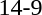<table style="text-align:center">
<tr>
<th width=200></th>
<th width=100></th>
<th width=200></th>
</tr>
<tr>
<td align=right><strong></strong></td>
<td>14-9</td>
<td align=left></td>
</tr>
</table>
